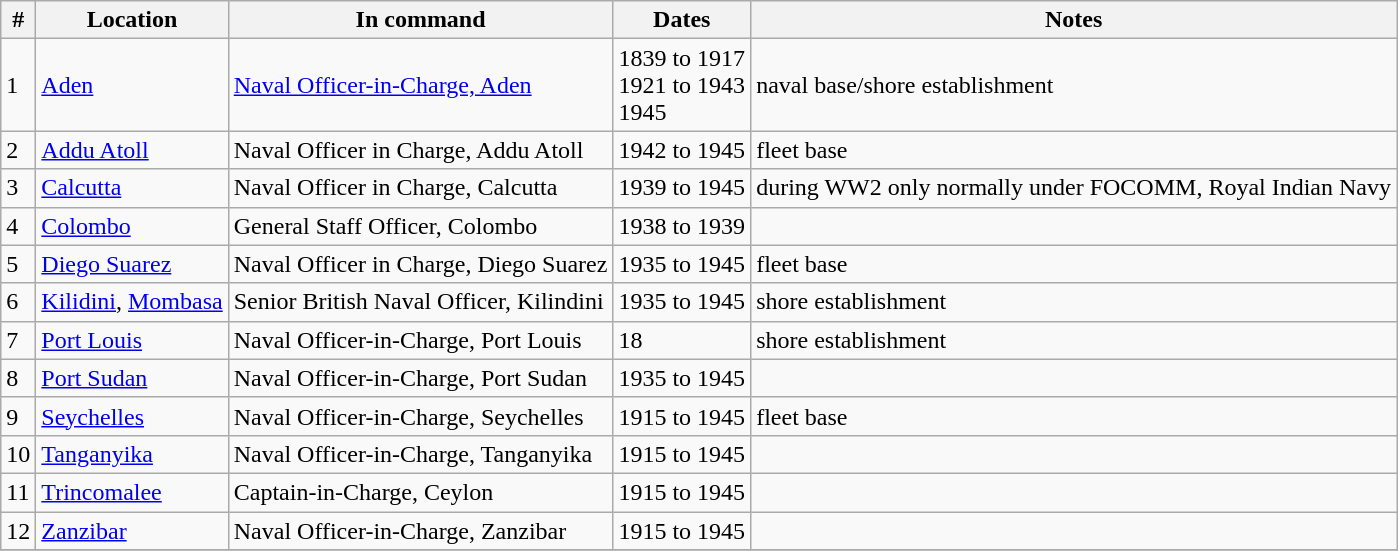<table class="wikitable">
<tr>
<th>#</th>
<th>Location</th>
<th>In command</th>
<th>Dates</th>
<th>Notes</th>
</tr>
<tr>
<td>1</td>
<td><a href='#'>Aden</a></td>
<td><a href='#'>Naval Officer-in-Charge, Aden</a></td>
<td>1839 to 1917<br>1921 to 1943<br>1945</td>
<td>naval base/shore establishment</td>
</tr>
<tr>
<td>2</td>
<td><a href='#'>Addu Atoll</a></td>
<td>Naval Officer in Charge, Addu Atoll</td>
<td>1942 to 1945</td>
<td>fleet base  </td>
</tr>
<tr>
<td>3</td>
<td><a href='#'>Calcutta</a></td>
<td>Naval Officer in Charge, Calcutta</td>
<td>1939 to 1945</td>
<td>during WW2 only normally under FOCOMM, Royal Indian Navy</td>
</tr>
<tr>
<td>4</td>
<td><a href='#'>Colombo</a></td>
<td>General Staff Officer, Colombo</td>
<td>1938 to 1939</td>
<td></td>
</tr>
<tr>
<td>5</td>
<td><a href='#'>Diego Suarez</a></td>
<td>Naval Officer in Charge, Diego Suarez</td>
<td>1935 to 1945</td>
<td>fleet base </td>
</tr>
<tr>
<td>6</td>
<td><a href='#'>Kilidini</a>, <a href='#'>Mombasa</a></td>
<td>Senior British Naval Officer, Kilindini</td>
<td>1935 to 1945</td>
<td>shore establishment</td>
</tr>
<tr>
<td>7</td>
<td><a href='#'>Port Louis</a></td>
<td>Naval Officer-in-Charge, Port Louis</td>
<td>18</td>
<td>shore establishment</td>
</tr>
<tr>
<td>8</td>
<td><a href='#'>Port Sudan</a></td>
<td>Naval Officer-in-Charge, Port Sudan</td>
<td>1935 to 1945</td>
<td></td>
</tr>
<tr>
<td>9</td>
<td><a href='#'>Seychelles</a></td>
<td>Naval Officer-in-Charge, Seychelles</td>
<td>1915 to 1945</td>
<td>fleet base </td>
</tr>
<tr>
<td>10</td>
<td><a href='#'>Tanganyika</a></td>
<td>Naval Officer-in-Charge, Tanganyika</td>
<td>1915 to 1945</td>
<td></td>
</tr>
<tr>
<td>11</td>
<td><a href='#'>Trincomalee</a></td>
<td>Captain-in-Charge, Ceylon</td>
<td>1915 to 1945</td>
<td></td>
</tr>
<tr>
<td>12</td>
<td><a href='#'>Zanzibar</a></td>
<td>Naval Officer-in-Charge, Zanzibar</td>
<td>1915 to 1945</td>
<td></td>
</tr>
<tr>
</tr>
</table>
